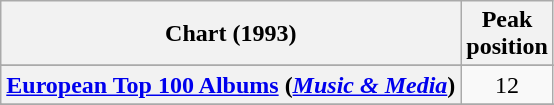<table class="wikitable sortable plainrowheaders" style="text-align:center">
<tr>
<th scope="col">Chart (1993)</th>
<th scope="col">Peak<br> position</th>
</tr>
<tr>
</tr>
<tr>
<th scope="row"><a href='#'>European Top 100 Albums</a> (<em><a href='#'>Music & Media</a></em>)</th>
<td align="center">12</td>
</tr>
<tr>
</tr>
<tr>
</tr>
<tr>
</tr>
</table>
